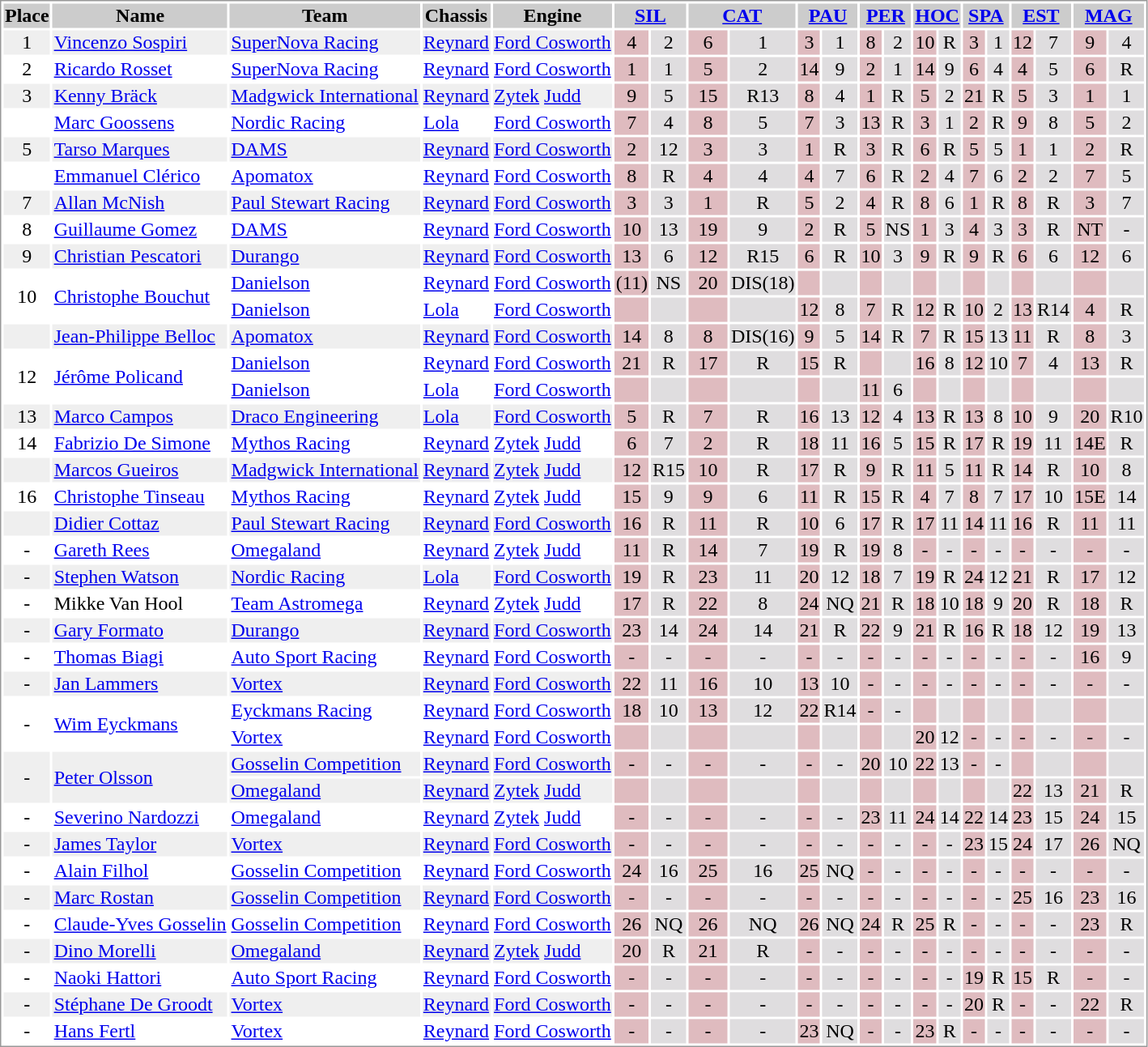<table border="0" style="border: 1px solid #999; background-color:#FFFFFF; text-align:center">
<tr align="center" style="background:#CCCCCC;">
<td><strong>Place</strong></td>
<td><strong>Name</strong></td>
<td><strong>Team</strong></td>
<td><strong>Chassis</strong></td>
<td><strong>Engine</strong></td>
<th colspan=2><a href='#'>SIL</a><br></th>
<th colspan=2><a href='#'>CAT</a><br></th>
<th colspan=2><a href='#'>PAU</a><br></th>
<th colspan=2><a href='#'>PER</a><br></th>
<th colspan=2><a href='#'>HOC</a><br></th>
<th colspan=2><a href='#'>SPA</a><br></th>
<th colspan=2><a href='#'>EST</a><br></th>
<th colspan=2><a href='#'>MAG</a><br></th>
</tr>
<tr style="background:#EFEFEF;">
<td>1</td>
<td align="left"> <a href='#'>Vincenzo Sospiri</a></td>
<td align="left"><a href='#'>SuperNova Racing</a></td>
<td align="left"><a href='#'>Reynard</a></td>
<td align="left"><a href='#'>Ford Cosworth</a></td>
<td style="background:#DFBBBF;">4</td>
<td style="background:#DFDDDF;">2</td>
<td style="background:#DFBBBF;" width="30">6</td>
<td style="background:#DFDDDF;">1</td>
<td style="background:#DFBBBF;">3</td>
<td style="background:#DFDDDF;">1</td>
<td style="background:#DFBBBF;">8</td>
<td style="background:#DFDDDF;">2</td>
<td style="background:#DFBBBF;">10</td>
<td style="background:#DFDDDF;">R</td>
<td style="background:#DFBBBF;">3</td>
<td style="background:#DFDDDF;">1</td>
<td style="background:#DFBBBF;">12</td>
<td style="background:#DFDDDF;">7</td>
<td style="background:#DFBBBF;">9</td>
<td style="background:#DFDDDF;">4</td>
</tr>
<tr>
<td>2</td>
<td align="left"> <a href='#'>Ricardo Rosset</a></td>
<td align="left"><a href='#'>SuperNova Racing</a></td>
<td align="left"><a href='#'>Reynard</a></td>
<td align="left"><a href='#'>Ford Cosworth</a></td>
<td style="background:#DFBBBF;">1</td>
<td style="background:#DFDDDF;">1</td>
<td style="background:#DFBBBF;">5</td>
<td style="background:#DFDDDF;">2</td>
<td style="background:#DFBBBF;">14</td>
<td style="background:#DFDDDF;">9</td>
<td style="background:#DFBBBF;">2</td>
<td style="background:#DFDDDF;">1</td>
<td style="background:#DFBBBF;">14</td>
<td style="background:#DFDDDF;">9</td>
<td style="background:#DFBBBF;">6</td>
<td style="background:#DFDDDF;">4</td>
<td style="background:#DFBBBF;">4</td>
<td style="background:#DFDDDF;">5</td>
<td style="background:#DFBBBF;">6</td>
<td style="background:#DFDDDF;">R</td>
</tr>
<tr style="background:#EFEFEF;">
<td>3</td>
<td align="left"> <a href='#'>Kenny Bräck</a></td>
<td align="left"><a href='#'>Madgwick International</a></td>
<td align="left"><a href='#'>Reynard</a></td>
<td align="left"><a href='#'>Zytek</a> <a href='#'>Judd</a></td>
<td style="background:#DFBBBF;">9</td>
<td style="background:#DFDDDF;">5</td>
<td style="background:#DFBBBF;">15</td>
<td style="background:#DFDDDF;">R13</td>
<td style="background:#DFBBBF;">8</td>
<td style="background:#DFDDDF;">4</td>
<td style="background:#DFBBBF;">1</td>
<td style="background:#DFDDDF;">R</td>
<td style="background:#DFBBBF;">5</td>
<td style="background:#DFDDDF;">2</td>
<td style="background:#DFBBBF;">21</td>
<td style="background:#DFDDDF;">R</td>
<td style="background:#DFBBBF;">5</td>
<td style="background:#DFDDDF;">3</td>
<td style="background:#DFBBBF;">1</td>
<td style="background:#DFDDDF;">1</td>
</tr>
<tr>
<td></td>
<td align="left"> <a href='#'>Marc Goossens</a></td>
<td align="left"><a href='#'>Nordic Racing</a></td>
<td align="left"><a href='#'>Lola</a></td>
<td align="left"><a href='#'>Ford Cosworth</a></td>
<td style="background:#DFBBBF;">7</td>
<td style="background:#DFDDDF;">4</td>
<td style="background:#DFBBBF;">8</td>
<td style="background:#DFDDDF;">5</td>
<td style="background:#DFBBBF;">7</td>
<td style="background:#DFDDDF;">3</td>
<td style="background:#DFBBBF;">13</td>
<td style="background:#DFDDDF;">R</td>
<td style="background:#DFBBBF;">3</td>
<td style="background:#DFDDDF;">1</td>
<td style="background:#DFBBBF;">2</td>
<td style="background:#DFDDDF;">R</td>
<td style="background:#DFBBBF;">9</td>
<td style="background:#DFDDDF;">8</td>
<td style="background:#DFBBBF;">5</td>
<td style="background:#DFDDDF;">2</td>
</tr>
<tr style="background:#EFEFEF;">
<td>5</td>
<td align="left"> <a href='#'>Tarso Marques</a></td>
<td align="left"><a href='#'>DAMS</a></td>
<td align="left"><a href='#'>Reynard</a></td>
<td align="left"><a href='#'>Ford Cosworth</a></td>
<td style="background:#DFBBBF;">2</td>
<td style="background:#DFDDDF;">12</td>
<td style="background:#DFBBBF;">3</td>
<td style="background:#DFDDDF;">3</td>
<td style="background:#DFBBBF;">1</td>
<td style="background:#DFDDDF;">R</td>
<td style="background:#DFBBBF;">3</td>
<td style="background:#DFDDDF;">R</td>
<td style="background:#DFBBBF;">6</td>
<td style="background:#DFDDDF;">R</td>
<td style="background:#DFBBBF;">5</td>
<td style="background:#DFDDDF;">5</td>
<td style="background:#DFBBBF;">1</td>
<td style="background:#DFDDDF;">1</td>
<td style="background:#DFBBBF;">2</td>
<td style="background:#DFDDDF;">R</td>
</tr>
<tr>
<td></td>
<td align="left"> <a href='#'>Emmanuel Clérico</a></td>
<td align="left"><a href='#'>Apomatox</a></td>
<td align="left"><a href='#'>Reynard</a></td>
<td align="left"><a href='#'>Ford Cosworth</a></td>
<td style="background:#DFBBBF;">8</td>
<td style="background:#DFDDDF;">R</td>
<td style="background:#DFBBBF;">4</td>
<td style="background:#DFDDDF;">4</td>
<td style="background:#DFBBBF;">4</td>
<td style="background:#DFDDDF;">7</td>
<td style="background:#DFBBBF;">6</td>
<td style="background:#DFDDDF;">R</td>
<td style="background:#DFBBBF;">2</td>
<td style="background:#DFDDDF;">4</td>
<td style="background:#DFBBBF;">7</td>
<td style="background:#DFDDDF;">6</td>
<td style="background:#DFBBBF;">2</td>
<td style="background:#DFDDDF;">2</td>
<td style="background:#DFBBBF;">7</td>
<td style="background:#DFDDDF;">5</td>
</tr>
<tr style="background:#EFEFEF;">
<td>7</td>
<td align="left"> <a href='#'>Allan McNish</a></td>
<td align="left"><a href='#'>Paul Stewart Racing</a></td>
<td align="left"><a href='#'>Reynard</a></td>
<td align="left"><a href='#'>Ford Cosworth</a></td>
<td style="background:#DFBBBF;">3</td>
<td style="background:#DFDDDF;">3</td>
<td style="background:#DFBBBF;">1</td>
<td style="background:#DFDDDF;">R</td>
<td style="background:#DFBBBF;">5</td>
<td style="background:#DFDDDF;">2</td>
<td style="background:#DFBBBF;">4</td>
<td style="background:#DFDDDF;">R</td>
<td style="background:#DFBBBF;">8</td>
<td style="background:#DFDDDF;">6</td>
<td style="background:#DFBBBF;">1</td>
<td style="background:#DFDDDF;">R</td>
<td style="background:#DFBBBF;">8</td>
<td style="background:#DFDDDF;">R</td>
<td style="background:#DFBBBF;">3</td>
<td style="background:#DFDDDF;">7</td>
</tr>
<tr>
<td>8</td>
<td align="left"> <a href='#'>Guillaume Gomez</a></td>
<td align="left"><a href='#'>DAMS</a></td>
<td align="left"><a href='#'>Reynard</a></td>
<td align="left"><a href='#'>Ford Cosworth</a></td>
<td style="background:#DFBBBF;">10</td>
<td style="background:#DFDDDF;">13</td>
<td style="background:#DFBBBF;">19</td>
<td style="background:#DFDDDF;">9</td>
<td style="background:#DFBBBF;">2</td>
<td style="background:#DFDDDF;">R</td>
<td style="background:#DFBBBF;">5</td>
<td style="background:#DFDDDF;">NS</td>
<td style="background:#DFBBBF;">1</td>
<td style="background:#DFDDDF;">3</td>
<td style="background:#DFBBBF;">4</td>
<td style="background:#DFDDDF;">3</td>
<td style="background:#DFBBBF;">3</td>
<td style="background:#DFDDDF;">R</td>
<td style="background:#DFBBBF;">NT</td>
<td style="background:#DFDDDF;">-</td>
</tr>
<tr style="background:#EFEFEF;">
<td>9</td>
<td align="left"> <a href='#'>Christian Pescatori</a></td>
<td align="left"><a href='#'>Durango</a></td>
<td align="left"><a href='#'>Reynard</a></td>
<td align="left"><a href='#'>Ford Cosworth</a></td>
<td style="background:#DFBBBF;">13</td>
<td style="background:#DFDDDF;">6</td>
<td style="background:#DFBBBF;">12</td>
<td style="background:#DFDDDF;">R15</td>
<td style="background:#DFBBBF;">6</td>
<td style="background:#DFDDDF;">R</td>
<td style="background:#DFBBBF;">10</td>
<td style="background:#DFDDDF;">3</td>
<td style="background:#DFBBBF;">9</td>
<td style="background:#DFDDDF;">R</td>
<td style="background:#DFBBBF;">9</td>
<td style="background:#DFDDDF;">R</td>
<td style="background:#DFBBBF;">6</td>
<td style="background:#DFDDDF;">6</td>
<td style="background:#DFBBBF;">12</td>
<td style="background:#DFDDDF;">6</td>
</tr>
<tr>
<td rowspan=2>10</td>
<td rowspan=2 align="left"> <a href='#'>Christophe Bouchut</a></td>
<td align="left"><a href='#'>Danielson</a></td>
<td align="left"><a href='#'>Reynard</a></td>
<td align="left"><a href='#'>Ford Cosworth</a></td>
<td style="background:#DFBBBF;">(11)</td>
<td style="background:#DFDDDF;">NS</td>
<td style="background:#DFBBBF;">20</td>
<td style="background:#DFDDDF;">DIS(18)</td>
<td style="background:#DFBBBF;"></td>
<td style="background:#DFDDDF;"></td>
<td style="background:#DFBBBF;"></td>
<td style="background:#DFDDDF;"></td>
<td style="background:#DFBBBF;"></td>
<td style="background:#DFDDDF;"></td>
<td style="background:#DFBBBF;"></td>
<td style="background:#DFDDDF;"></td>
<td style="background:#DFBBBF;"></td>
<td style="background:#DFDDDF;"></td>
<td style="background:#DFBBBF;"></td>
<td style="background:#DFDDDF;"></td>
</tr>
<tr>
<td align="left"><a href='#'>Danielson</a></td>
<td align="left"><a href='#'>Lola</a></td>
<td align="left"><a href='#'>Ford Cosworth</a></td>
<td style="background:#DFBBBF;"></td>
<td style="background:#DFDDDF;"></td>
<td style="background:#DFBBBF;"></td>
<td style="background:#DFDDDF;"></td>
<td style="background:#DFBBBF;">12</td>
<td style="background:#DFDDDF;">8</td>
<td style="background:#DFBBBF;">7</td>
<td style="background:#DFDDDF;">R</td>
<td style="background:#DFBBBF;">12</td>
<td style="background:#DFDDDF;">R</td>
<td style="background:#DFBBBF;">10</td>
<td style="background:#DFDDDF;">2</td>
<td style="background:#DFBBBF;">13</td>
<td style="background:#DFDDDF;">R14</td>
<td style="background:#DFBBBF;">4</td>
<td style="background:#DFDDDF;">R</td>
</tr>
<tr style="background:#EFEFEF;">
<td></td>
<td align="left"> <a href='#'>Jean-Philippe Belloc</a></td>
<td align="left"><a href='#'>Apomatox</a></td>
<td align="left"><a href='#'>Reynard</a></td>
<td align="left"><a href='#'>Ford Cosworth</a></td>
<td style="background:#DFBBBF;">14</td>
<td style="background:#DFDDDF;">8</td>
<td style="background:#DFBBBF;">8</td>
<td style="background:#DFDDDF;">DIS(16)</td>
<td style="background:#DFBBBF;">9</td>
<td style="background:#DFDDDF;">5</td>
<td style="background:#DFBBBF;">14</td>
<td style="background:#DFDDDF;">R</td>
<td style="background:#DFBBBF;">7</td>
<td style="background:#DFDDDF;">R</td>
<td style="background:#DFBBBF;">15</td>
<td style="background:#DFDDDF;">13</td>
<td style="background:#DFBBBF;">11</td>
<td style="background:#DFDDDF;">R</td>
<td style="background:#DFBBBF;">8</td>
<td style="background:#DFDDDF;">3</td>
</tr>
<tr>
<td rowspan=2>12</td>
<td rowspan=2 align="left"> <a href='#'>Jérôme Policand</a></td>
<td align="left"><a href='#'>Danielson</a></td>
<td align="left"><a href='#'>Reynard</a></td>
<td align="left"><a href='#'>Ford Cosworth</a></td>
<td style="background:#DFBBBF;">21</td>
<td style="background:#DFDDDF;">R</td>
<td style="background:#DFBBBF;">17</td>
<td style="background:#DFDDDF;">R</td>
<td style="background:#DFBBBF;">15</td>
<td style="background:#DFDDDF;">R</td>
<td style="background:#DFBBBF;"></td>
<td style="background:#DFDDDF;"></td>
<td style="background:#DFBBBF;">16</td>
<td style="background:#DFDDDF;">8</td>
<td style="background:#DFBBBF;">12</td>
<td style="background:#DFDDDF;">10</td>
<td style="background:#DFBBBF;">7</td>
<td style="background:#DFDDDF;">4</td>
<td style="background:#DFBBBF;">13</td>
<td style="background:#DFDDDF;">R</td>
</tr>
<tr>
<td align="left"><a href='#'>Danielson</a></td>
<td align="left"><a href='#'>Lola</a></td>
<td align="left"><a href='#'>Ford Cosworth</a></td>
<td style="background:#DFBBBF;"></td>
<td style="background:#DFDDDF;"></td>
<td style="background:#DFBBBF;"></td>
<td style="background:#DFDDDF;"></td>
<td style="background:#DFBBBF;"></td>
<td style="background:#DFDDDF;"></td>
<td style="background:#DFBBBF;">11</td>
<td style="background:#DFDDDF;">6</td>
<td style="background:#DFBBBF;"></td>
<td style="background:#DFDDDF;"></td>
<td style="background:#DFBBBF;"></td>
<td style="background:#DFDDDF;"></td>
<td style="background:#DFBBBF;"></td>
<td style="background:#DFDDDF;"></td>
<td style="background:#DFBBBF;"></td>
<td style="background:#DFDDDF;"></td>
</tr>
<tr style="background:#EFEFEF;">
<td>13</td>
<td align="left"> <a href='#'>Marco Campos</a></td>
<td align="left"><a href='#'>Draco Engineering</a></td>
<td align="left"><a href='#'>Lola</a></td>
<td align="left"><a href='#'>Ford Cosworth</a></td>
<td style="background:#DFBBBF;">5</td>
<td style="background:#DFDDDF;">R</td>
<td style="background:#DFBBBF;">7</td>
<td style="background:#DFDDDF;">R</td>
<td style="background:#DFBBBF;">16</td>
<td style="background:#DFDDDF;">13</td>
<td style="background:#DFBBBF;">12</td>
<td style="background:#DFDDDF;">4</td>
<td style="background:#DFBBBF;">13</td>
<td style="background:#DFDDDF;">R</td>
<td style="background:#DFBBBF;">13</td>
<td style="background:#DFDDDF;">8</td>
<td style="background:#DFBBBF;">10</td>
<td style="background:#DFDDDF;">9</td>
<td style="background:#DFBBBF;">20</td>
<td style="background:#DFDDDF;">R10</td>
</tr>
<tr>
<td>14</td>
<td align="left"> <a href='#'>Fabrizio De Simone</a></td>
<td align="left"><a href='#'>Mythos Racing</a></td>
<td align="left"><a href='#'>Reynard</a></td>
<td align="left"><a href='#'>Zytek</a> <a href='#'>Judd</a></td>
<td style="background:#DFBBBF;">6</td>
<td style="background:#DFDDDF;">7</td>
<td style="background:#DFBBBF;">2</td>
<td style="background:#DFDDDF;">R</td>
<td style="background:#DFBBBF;">18</td>
<td style="background:#DFDDDF;">11</td>
<td style="background:#DFBBBF;">16</td>
<td style="background:#DFDDDF;">5</td>
<td style="background:#DFBBBF;">15</td>
<td style="background:#DFDDDF;">R</td>
<td style="background:#DFBBBF;">17</td>
<td style="background:#DFDDDF;">R</td>
<td style="background:#DFBBBF;">19</td>
<td style="background:#DFDDDF;">11</td>
<td style="background:#DFBBBF;">14E</td>
<td style="background:#DFDDDF;">R</td>
</tr>
<tr style="background:#EFEFEF;">
<td></td>
<td align="left"> <a href='#'>Marcos Gueiros</a></td>
<td align="left"><a href='#'>Madgwick International</a></td>
<td align="left"><a href='#'>Reynard</a></td>
<td align="left"><a href='#'>Zytek</a> <a href='#'>Judd</a></td>
<td style="background:#DFBBBF;">12</td>
<td style="background:#DFDDDF;">R15</td>
<td style="background:#DFBBBF;">10</td>
<td style="background:#DFDDDF;">R</td>
<td style="background:#DFBBBF;">17</td>
<td style="background:#DFDDDF;">R</td>
<td style="background:#DFBBBF;">9</td>
<td style="background:#DFDDDF;">R</td>
<td style="background:#DFBBBF;">11</td>
<td style="background:#DFDDDF;">5</td>
<td style="background:#DFBBBF;">11</td>
<td style="background:#DFDDDF;">R</td>
<td style="background:#DFBBBF;">14</td>
<td style="background:#DFDDDF;">R</td>
<td style="background:#DFBBBF;">10</td>
<td style="background:#DFDDDF;">8</td>
</tr>
<tr>
<td>16</td>
<td align="left"> <a href='#'>Christophe Tinseau</a></td>
<td align="left"><a href='#'>Mythos Racing</a></td>
<td align="left"><a href='#'>Reynard</a></td>
<td align="left"><a href='#'>Zytek</a> <a href='#'>Judd</a></td>
<td style="background:#DFBBBF;">15</td>
<td style="background:#DFDDDF;">9</td>
<td style="background:#DFBBBF;">9</td>
<td style="background:#DFDDDF;">6</td>
<td style="background:#DFBBBF;">11</td>
<td style="background:#DFDDDF;">R</td>
<td style="background:#DFBBBF;">15</td>
<td style="background:#DFDDDF;">R</td>
<td style="background:#DFBBBF;">4</td>
<td style="background:#DFDDDF;">7</td>
<td style="background:#DFBBBF;">8</td>
<td style="background:#DFDDDF;">7</td>
<td style="background:#DFBBBF;">17</td>
<td style="background:#DFDDDF;">10</td>
<td style="background:#DFBBBF;">15E</td>
<td style="background:#DFDDDF;">14</td>
</tr>
<tr style="background:#EFEFEF;">
<td></td>
<td align="left"> <a href='#'>Didier Cottaz</a></td>
<td align="left"><a href='#'>Paul Stewart Racing</a></td>
<td align="left"><a href='#'>Reynard</a></td>
<td align="left"><a href='#'>Ford Cosworth</a></td>
<td style="background:#DFBBBF;">16</td>
<td style="background:#DFDDDF;">R</td>
<td style="background:#DFBBBF;">11</td>
<td style="background:#DFDDDF;">R</td>
<td style="background:#DFBBBF;">10</td>
<td style="background:#DFDDDF;">6</td>
<td style="background:#DFBBBF;">17</td>
<td style="background:#DFDDDF;">R</td>
<td style="background:#DFBBBF;">17</td>
<td style="background:#DFDDDF;">11</td>
<td style="background:#DFBBBF;">14</td>
<td style="background:#DFDDDF;">11</td>
<td style="background:#DFBBBF;">16</td>
<td style="background:#DFDDDF;">R</td>
<td style="background:#DFBBBF;">11</td>
<td style="background:#DFDDDF;">11</td>
</tr>
<tr>
<td>-</td>
<td align="left"> <a href='#'>Gareth Rees</a></td>
<td align="left"><a href='#'>Omegaland</a></td>
<td align="left"><a href='#'>Reynard</a></td>
<td align="left"><a href='#'>Zytek</a> <a href='#'>Judd</a></td>
<td style="background:#DFBBBF;">11</td>
<td style="background:#DFDDDF;">R</td>
<td style="background:#DFBBBF;">14</td>
<td style="background:#DFDDDF;">7</td>
<td style="background:#DFBBBF;">19</td>
<td style="background:#DFDDDF;">R</td>
<td style="background:#DFBBBF;">19</td>
<td style="background:#DFDDDF;">8</td>
<td style="background:#DFBBBF;">-</td>
<td style="background:#DFDDDF;">-</td>
<td style="background:#DFBBBF;">-</td>
<td style="background:#DFDDDF;">-</td>
<td style="background:#DFBBBF;">-</td>
<td style="background:#DFDDDF;">-</td>
<td style="background:#DFBBBF;">-</td>
<td style="background:#DFDDDF;">-</td>
</tr>
<tr style="background:#EFEFEF;">
<td>-</td>
<td align="left"> <a href='#'>Stephen Watson</a></td>
<td align="left"><a href='#'>Nordic Racing</a></td>
<td align="left"><a href='#'>Lola</a></td>
<td align="left"><a href='#'>Ford Cosworth</a></td>
<td style="background:#DFBBBF;">19</td>
<td style="background:#DFDDDF;">R</td>
<td style="background:#DFBBBF;">23</td>
<td style="background:#DFDDDF;">11</td>
<td style="background:#DFBBBF;">20</td>
<td style="background:#DFDDDF;">12</td>
<td style="background:#DFBBBF;">18</td>
<td style="background:#DFDDDF;">7</td>
<td style="background:#DFBBBF;">19</td>
<td style="background:#DFDDDF;">R</td>
<td style="background:#DFBBBF;">24</td>
<td style="background:#DFDDDF;">12</td>
<td style="background:#DFBBBF;">21</td>
<td style="background:#DFDDDF;">R</td>
<td style="background:#DFBBBF;">17</td>
<td style="background:#DFDDDF;">12</td>
</tr>
<tr>
<td>-</td>
<td align="left"> Mikke Van Hool</td>
<td align="left"><a href='#'>Team Astromega</a></td>
<td align="left"><a href='#'>Reynard</a></td>
<td align="left"><a href='#'>Zytek</a> <a href='#'>Judd</a></td>
<td style="background:#DFBBBF;">17</td>
<td style="background:#DFDDDF;">R</td>
<td style="background:#DFBBBF;">22</td>
<td style="background:#DFDDDF;">8</td>
<td style="background:#DFBBBF;">24</td>
<td style="background:#DFDDDF;">NQ</td>
<td style="background:#DFBBBF;">21</td>
<td style="background:#DFDDDF;">R</td>
<td style="background:#DFBBBF;">18</td>
<td style="background:#DFDDDF;">10</td>
<td style="background:#DFBBBF;">18</td>
<td style="background:#DFDDDF;">9</td>
<td style="background:#DFBBBF;">20</td>
<td style="background:#DFDDDF;">R</td>
<td style="background:#DFBBBF;">18</td>
<td style="background:#DFDDDF;">R</td>
</tr>
<tr style="background:#EFEFEF;">
<td>-</td>
<td align="left"> <a href='#'>Gary Formato</a></td>
<td align="left"><a href='#'>Durango</a></td>
<td align="left"><a href='#'>Reynard</a></td>
<td align="left"><a href='#'>Ford Cosworth</a></td>
<td style="background:#DFBBBF;">23</td>
<td style="background:#DFDDDF;">14</td>
<td style="background:#DFBBBF;">24</td>
<td style="background:#DFDDDF;">14</td>
<td style="background:#DFBBBF;">21</td>
<td style="background:#DFDDDF;">R</td>
<td style="background:#DFBBBF;">22</td>
<td style="background:#DFDDDF;">9</td>
<td style="background:#DFBBBF;">21</td>
<td style="background:#DFDDDF;">R</td>
<td style="background:#DFBBBF;">16</td>
<td style="background:#DFDDDF;">R</td>
<td style="background:#DFBBBF;">18</td>
<td style="background:#DFDDDF;">12</td>
<td style="background:#DFBBBF;">19</td>
<td style="background:#DFDDDF;">13</td>
</tr>
<tr>
<td>-</td>
<td align="left"> <a href='#'>Thomas Biagi</a></td>
<td align="left"><a href='#'>Auto Sport Racing</a></td>
<td align="left"><a href='#'>Reynard</a></td>
<td align="left"><a href='#'>Ford Cosworth</a></td>
<td style="background:#DFBBBF;">-</td>
<td style="background:#DFDDDF;">-</td>
<td style="background:#DFBBBF;">-</td>
<td style="background:#DFDDDF;">-</td>
<td style="background:#DFBBBF;">-</td>
<td style="background:#DFDDDF;">-</td>
<td style="background:#DFBBBF;">-</td>
<td style="background:#DFDDDF;">-</td>
<td style="background:#DFBBBF;">-</td>
<td style="background:#DFDDDF;">-</td>
<td style="background:#DFBBBF;">-</td>
<td style="background:#DFDDDF;">-</td>
<td style="background:#DFBBBF;">-</td>
<td style="background:#DFDDDF;">-</td>
<td style="background:#DFBBBF;">16</td>
<td style="background:#DFDDDF;">9</td>
</tr>
<tr style="background:#EFEFEF;">
<td>-</td>
<td align="left"> <a href='#'>Jan Lammers</a></td>
<td align="left"><a href='#'>Vortex</a></td>
<td align="left"><a href='#'>Reynard</a></td>
<td align="left"><a href='#'>Ford Cosworth</a></td>
<td style="background:#DFBBBF;">22</td>
<td style="background:#DFDDDF;">11</td>
<td style="background:#DFBBBF;">16</td>
<td style="background:#DFDDDF;">10</td>
<td style="background:#DFBBBF;">13</td>
<td style="background:#DFDDDF;">10</td>
<td style="background:#DFBBBF;">-</td>
<td style="background:#DFDDDF;">-</td>
<td style="background:#DFBBBF;">-</td>
<td style="background:#DFDDDF;">-</td>
<td style="background:#DFBBBF;">-</td>
<td style="background:#DFDDDF;">-</td>
<td style="background:#DFBBBF;">-</td>
<td style="background:#DFDDDF;">-</td>
<td style="background:#DFBBBF;">-</td>
<td style="background:#DFDDDF;">-</td>
</tr>
<tr>
<td rowspan=2>-</td>
<td rowspan=2 align="left"> <a href='#'>Wim Eyckmans</a></td>
<td align="left"><a href='#'>Eyckmans Racing</a></td>
<td align="left"><a href='#'>Reynard</a></td>
<td align="left"><a href='#'>Ford Cosworth</a></td>
<td style="background:#DFBBBF;">18</td>
<td style="background:#DFDDDF;">10</td>
<td style="background:#DFBBBF;">13</td>
<td style="background:#DFDDDF;">12</td>
<td style="background:#DFBBBF;">22</td>
<td style="background:#DFDDDF;">R14</td>
<td style="background:#DFBBBF;">-</td>
<td style="background:#DFDDDF;">-</td>
<td style="background:#DFBBBF;"></td>
<td style="background:#DFDDDF;"></td>
<td style="background:#DFBBBF;"></td>
<td style="background:#DFDDDF;"></td>
<td style="background:#DFBBBF;"></td>
<td style="background:#DFDDDF;"></td>
<td style="background:#DFBBBF;"></td>
<td style="background:#DFDDDF;"></td>
</tr>
<tr>
<td align="left"><a href='#'>Vortex</a></td>
<td align="left"><a href='#'>Reynard</a></td>
<td align="left"><a href='#'>Ford Cosworth</a></td>
<td style="background:#DFBBBF;"></td>
<td style="background:#DFDDDF;"></td>
<td style="background:#DFBBBF;"></td>
<td style="background:#DFDDDF;"></td>
<td style="background:#DFBBBF;"></td>
<td style="background:#DFDDDF;"></td>
<td style="background:#DFBBBF;"></td>
<td style="background:#DFDDDF;"></td>
<td style="background:#DFBBBF;">20</td>
<td style="background:#DFDDDF;">12</td>
<td style="background:#DFBBBF;">-</td>
<td style="background:#DFDDDF;">-</td>
<td style="background:#DFBBBF;">-</td>
<td style="background:#DFDDDF;">-</td>
<td style="background:#DFBBBF;">-</td>
<td style="background:#DFDDDF;">-</td>
</tr>
<tr style="background:#EFEFEF;">
<td rowspan=2>-</td>
<td rowspan=2 align="left"> <a href='#'>Peter Olsson</a></td>
<td align="left"><a href='#'>Gosselin Competition</a></td>
<td align="left"><a href='#'>Reynard</a></td>
<td align="left"><a href='#'>Ford Cosworth</a></td>
<td style="background:#DFBBBF;">-</td>
<td style="background:#DFDDDF;">-</td>
<td style="background:#DFBBBF;">-</td>
<td style="background:#DFDDDF;">-</td>
<td style="background:#DFBBBF;">-</td>
<td style="background:#DFDDDF;">-</td>
<td style="background:#DFBBBF;">20</td>
<td style="background:#DFDDDF;">10</td>
<td style="background:#DFBBBF;">22</td>
<td style="background:#DFDDDF;">13</td>
<td style="background:#DFBBBF;">-</td>
<td style="background:#DFDDDF;">-</td>
<td style="background:#DFBBBF;"></td>
<td style="background:#DFDDDF;"></td>
<td style="background:#DFBBBF;"></td>
<td style="background:#DFDDDF;"></td>
</tr>
<tr style="background:#EFEFEF;">
<td align="left"><a href='#'>Omegaland</a></td>
<td align="left"><a href='#'>Reynard</a></td>
<td align="left"><a href='#'>Zytek</a> <a href='#'>Judd</a></td>
<td style="background:#DFBBBF;"></td>
<td style="background:#DFDDDF;"></td>
<td style="background:#DFBBBF;"></td>
<td style="background:#DFDDDF;"></td>
<td style="background:#DFBBBF;"></td>
<td style="background:#DFDDDF;"></td>
<td style="background:#DFBBBF;"></td>
<td style="background:#DFDDDF;"></td>
<td style="background:#DFBBBF;"></td>
<td style="background:#DFDDDF;"></td>
<td style="background:#DFBBBF;"></td>
<td style="background:#DFDDDF;"></td>
<td style="background:#DFBBBF;">22</td>
<td style="background:#DFDDDF;">13</td>
<td style="background:#DFBBBF;">21</td>
<td style="background:#DFDDDF;">R</td>
</tr>
<tr>
<td>-</td>
<td align="left"> <a href='#'>Severino Nardozzi</a></td>
<td align="left"><a href='#'>Omegaland</a></td>
<td align="left"><a href='#'>Reynard</a></td>
<td align="left"><a href='#'>Zytek</a> <a href='#'>Judd</a></td>
<td style="background:#DFBBBF;">-</td>
<td style="background:#DFDDDF;">-</td>
<td style="background:#DFBBBF;">-</td>
<td style="background:#DFDDDF;">-</td>
<td style="background:#DFBBBF;">-</td>
<td style="background:#DFDDDF;">-</td>
<td style="background:#DFBBBF;">23</td>
<td style="background:#DFDDDF;">11</td>
<td style="background:#DFBBBF;">24</td>
<td style="background:#DFDDDF;">14</td>
<td style="background:#DFBBBF;">22</td>
<td style="background:#DFDDDF;">14</td>
<td style="background:#DFBBBF;">23</td>
<td style="background:#DFDDDF;">15</td>
<td style="background:#DFBBBF;">24</td>
<td style="background:#DFDDDF;">15</td>
</tr>
<tr style="background:#EFEFEF;">
<td>-</td>
<td align="left"> <a href='#'>James Taylor</a></td>
<td align="left"><a href='#'>Vortex</a></td>
<td align="left"><a href='#'>Reynard</a></td>
<td align="left"><a href='#'>Ford Cosworth</a></td>
<td style="background:#DFBBBF;">-</td>
<td style="background:#DFDDDF;">-</td>
<td style="background:#DFBBBF;">-</td>
<td style="background:#DFDDDF;">-</td>
<td style="background:#DFBBBF;">-</td>
<td style="background:#DFDDDF;">-</td>
<td style="background:#DFBBBF;">-</td>
<td style="background:#DFDDDF;">-</td>
<td style="background:#DFBBBF;">-</td>
<td style="background:#DFDDDF;">-</td>
<td style="background:#DFBBBF;">23</td>
<td style="background:#DFDDDF;">15</td>
<td style="background:#DFBBBF;">24</td>
<td style="background:#DFDDDF;">17</td>
<td style="background:#DFBBBF;">26</td>
<td style="background:#DFDDDF;">NQ</td>
</tr>
<tr>
<td>-</td>
<td align="left"> <a href='#'>Alain Filhol</a></td>
<td align="left"><a href='#'>Gosselin Competition</a></td>
<td align="left"><a href='#'>Reynard</a></td>
<td align="left"><a href='#'>Ford Cosworth</a></td>
<td style="background:#DFBBBF;">24</td>
<td style="background:#DFDDDF;">16</td>
<td style="background:#DFBBBF;">25</td>
<td style="background:#DFDDDF;">16</td>
<td style="background:#DFBBBF;">25</td>
<td style="background:#DFDDDF;">NQ</td>
<td style="background:#DFBBBF;">-</td>
<td style="background:#DFDDDF;">-</td>
<td style="background:#DFBBBF;">-</td>
<td style="background:#DFDDDF;">-</td>
<td style="background:#DFBBBF;">-</td>
<td style="background:#DFDDDF;">-</td>
<td style="background:#DFBBBF;">-</td>
<td style="background:#DFDDDF;">-</td>
<td style="background:#DFBBBF;">-</td>
<td style="background:#DFDDDF;">-</td>
</tr>
<tr style="background:#EFEFEF;">
<td>-</td>
<td align="left"> <a href='#'>Marc Rostan</a></td>
<td align="left"><a href='#'>Gosselin Competition</a></td>
<td align="left"><a href='#'>Reynard</a></td>
<td align="left"><a href='#'>Ford Cosworth</a></td>
<td style="background:#DFBBBF;">-</td>
<td style="background:#DFDDDF;">-</td>
<td style="background:#DFBBBF;">-</td>
<td style="background:#DFDDDF;">-</td>
<td style="background:#DFBBBF;">-</td>
<td style="background:#DFDDDF;">-</td>
<td style="background:#DFBBBF;">-</td>
<td style="background:#DFDDDF;">-</td>
<td style="background:#DFBBBF;">-</td>
<td style="background:#DFDDDF;">-</td>
<td style="background:#DFBBBF;">-</td>
<td style="background:#DFDDDF;">-</td>
<td style="background:#DFBBBF;">25</td>
<td style="background:#DFDDDF;">16</td>
<td style="background:#DFBBBF;">23</td>
<td style="background:#DFDDDF;">16</td>
</tr>
<tr>
<td>-</td>
<td align="left"> <a href='#'>Claude-Yves Gosselin</a></td>
<td align="left"><a href='#'>Gosselin Competition</a></td>
<td align="left"><a href='#'>Reynard</a></td>
<td align="left"><a href='#'>Ford Cosworth</a></td>
<td style="background:#DFBBBF;">26</td>
<td style="background:#DFDDDF;">NQ</td>
<td style="background:#DFBBBF;">26</td>
<td style="background:#DFDDDF;">NQ</td>
<td style="background:#DFBBBF;">26</td>
<td style="background:#DFDDDF;">NQ</td>
<td style="background:#DFBBBF;">24</td>
<td style="background:#DFDDDF;">R</td>
<td style="background:#DFBBBF;">25</td>
<td style="background:#DFDDDF;">R</td>
<td style="background:#DFBBBF;">-</td>
<td style="background:#DFDDDF;">-</td>
<td style="background:#DFBBBF;">-</td>
<td style="background:#DFDDDF;">-</td>
<td style="background:#DFBBBF;">23</td>
<td style="background:#DFDDDF;">R</td>
</tr>
<tr style="background:#EFEFEF;">
<td>-</td>
<td align="left"> <a href='#'>Dino Morelli</a></td>
<td align="left"><a href='#'>Omegaland</a></td>
<td align="left"><a href='#'>Reynard</a></td>
<td align="left"><a href='#'>Zytek</a> <a href='#'>Judd</a></td>
<td style="background:#DFBBBF;">20</td>
<td style="background:#DFDDDF;">R</td>
<td style="background:#DFBBBF;">21</td>
<td style="background:#DFDDDF;">R</td>
<td style="background:#DFBBBF;">-</td>
<td style="background:#DFDDDF;">-</td>
<td style="background:#DFBBBF;">-</td>
<td style="background:#DFDDDF;">-</td>
<td style="background:#DFBBBF;">-</td>
<td style="background:#DFDDDF;">-</td>
<td style="background:#DFBBBF;">-</td>
<td style="background:#DFDDDF;">-</td>
<td style="background:#DFBBBF;">-</td>
<td style="background:#DFDDDF;">-</td>
<td style="background:#DFBBBF;">-</td>
<td style="background:#DFDDDF;">-</td>
</tr>
<tr>
<td>-</td>
<td align="left"> <a href='#'>Naoki Hattori</a></td>
<td align="left"><a href='#'>Auto Sport Racing</a></td>
<td align="left"><a href='#'>Reynard</a></td>
<td align="left"><a href='#'>Ford Cosworth</a></td>
<td style="background:#DFBBBF;">-</td>
<td style="background:#DFDDDF;">-</td>
<td style="background:#DFBBBF;">-</td>
<td style="background:#DFDDDF;">-</td>
<td style="background:#DFBBBF;">-</td>
<td style="background:#DFDDDF;">-</td>
<td style="background:#DFBBBF;">-</td>
<td style="background:#DFDDDF;">-</td>
<td style="background:#DFBBBF;">-</td>
<td style="background:#DFDDDF;">-</td>
<td style="background:#DFBBBF;">19</td>
<td style="background:#DFDDDF;">R</td>
<td style="background:#DFBBBF;">15</td>
<td style="background:#DFDDDF;">R</td>
<td style="background:#DFBBBF;">-</td>
<td style="background:#DFDDDF;">-</td>
</tr>
<tr style="background:#EFEFEF;">
<td>-</td>
<td align="left"> <a href='#'>Stéphane De Groodt</a></td>
<td align="left"><a href='#'>Vortex</a></td>
<td align="left"><a href='#'>Reynard</a></td>
<td align="left"><a href='#'>Ford Cosworth</a></td>
<td style="background:#DFBBBF;">-</td>
<td style="background:#DFDDDF;">-</td>
<td style="background:#DFBBBF;">-</td>
<td style="background:#DFDDDF;">-</td>
<td style="background:#DFBBBF;">-</td>
<td style="background:#DFDDDF;">-</td>
<td style="background:#DFBBBF;">-</td>
<td style="background:#DFDDDF;">-</td>
<td style="background:#DFBBBF;">-</td>
<td style="background:#DFDDDF;">-</td>
<td style="background:#DFBBBF;">20</td>
<td style="background:#DFDDDF;">R</td>
<td style="background:#DFBBBF;">-</td>
<td style="background:#DFDDDF;">-</td>
<td style="background:#DFBBBF;">22</td>
<td style="background:#DFDDDF;">R</td>
</tr>
<tr>
<td>-</td>
<td align="left"> <a href='#'>Hans Fertl</a></td>
<td align="left"><a href='#'>Vortex</a></td>
<td align="left"><a href='#'>Reynard</a></td>
<td align="left"><a href='#'>Ford Cosworth</a></td>
<td style="background:#DFBBBF;">-</td>
<td style="background:#DFDDDF;">-</td>
<td style="background:#DFBBBF;">-</td>
<td style="background:#DFDDDF;">-</td>
<td style="background:#DFBBBF;">23</td>
<td style="background:#DFDDDF;">NQ</td>
<td style="background:#DFBBBF;">-</td>
<td style="background:#DFDDDF;">-</td>
<td style="background:#DFBBBF;">23</td>
<td style="background:#DFDDDF;">R</td>
<td style="background:#DFBBBF;">-</td>
<td style="background:#DFDDDF;">-</td>
<td style="background:#DFBBBF;">-</td>
<td style="background:#DFDDDF;">-</td>
<td style="background:#DFBBBF;">-</td>
<td style="background:#DFDDDF;">-</td>
</tr>
</table>
